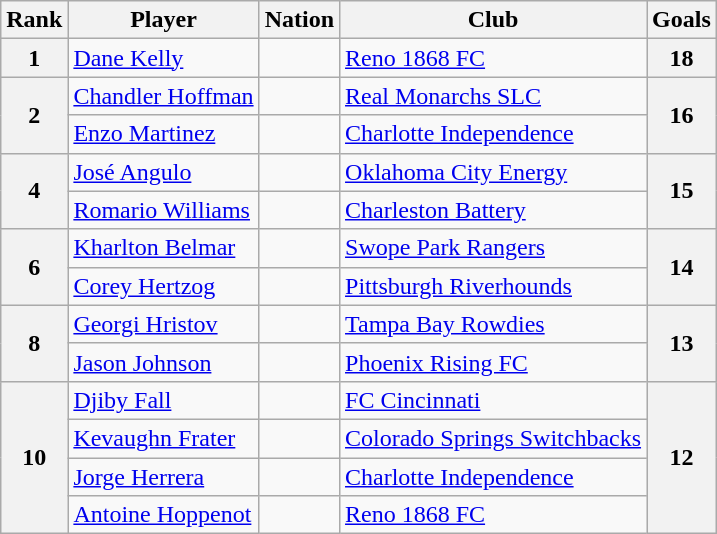<table class="wikitable">
<tr>
<th>Rank</th>
<th>Player</th>
<th>Nation</th>
<th>Club</th>
<th>Goals</th>
</tr>
<tr>
<th>1</th>
<td><a href='#'>Dane Kelly</a></td>
<td></td>
<td><a href='#'>Reno 1868 FC</a></td>
<th>18</th>
</tr>
<tr>
<th rowspan=2>2</th>
<td><a href='#'>Chandler Hoffman</a></td>
<td></td>
<td><a href='#'>Real Monarchs SLC</a></td>
<th rowspan=2>16</th>
</tr>
<tr>
<td><a href='#'>Enzo Martinez</a></td>
<td></td>
<td><a href='#'>Charlotte Independence</a></td>
</tr>
<tr>
<th rowspan=2>4</th>
<td><a href='#'>José Angulo</a></td>
<td></td>
<td><a href='#'>Oklahoma City Energy</a></td>
<th rowspan=2>15</th>
</tr>
<tr>
<td><a href='#'>Romario Williams</a></td>
<td></td>
<td><a href='#'>Charleston Battery</a></td>
</tr>
<tr>
<th rowspan=2>6</th>
<td><a href='#'>Kharlton Belmar</a></td>
<td></td>
<td><a href='#'>Swope Park Rangers</a></td>
<th rowspan=2>14</th>
</tr>
<tr>
<td><a href='#'>Corey Hertzog</a></td>
<td></td>
<td><a href='#'>Pittsburgh Riverhounds</a></td>
</tr>
<tr>
<th rowspan=2>8</th>
<td><a href='#'>Georgi Hristov</a></td>
<td></td>
<td><a href='#'>Tampa Bay Rowdies</a></td>
<th rowspan=2>13</th>
</tr>
<tr>
<td><a href='#'>Jason Johnson</a></td>
<td></td>
<td><a href='#'>Phoenix Rising FC</a></td>
</tr>
<tr>
<th rowspan=4>10</th>
<td><a href='#'>Djiby Fall</a></td>
<td></td>
<td><a href='#'>FC Cincinnati</a></td>
<th rowspan=4>12</th>
</tr>
<tr>
<td><a href='#'>Kevaughn Frater</a></td>
<td></td>
<td><a href='#'>Colorado Springs Switchbacks</a></td>
</tr>
<tr>
<td><a href='#'>Jorge Herrera</a></td>
<td></td>
<td><a href='#'>Charlotte Independence</a></td>
</tr>
<tr>
<td><a href='#'>Antoine Hoppenot</a></td>
<td></td>
<td><a href='#'>Reno 1868 FC</a></td>
</tr>
</table>
